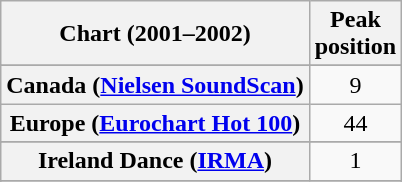<table class="wikitable sortable plainrowheaders" style="text-align:center">
<tr>
<th>Chart (2001–2002)</th>
<th>Peak<br>position</th>
</tr>
<tr>
</tr>
<tr>
</tr>
<tr>
</tr>
<tr>
<th scope="row">Canada (<a href='#'>Nielsen SoundScan</a>)</th>
<td>9</td>
</tr>
<tr>
<th scope="row">Europe (<a href='#'>Eurochart Hot 100</a>)</th>
<td>44</td>
</tr>
<tr>
</tr>
<tr>
<th scope="row">Ireland Dance (<a href='#'>IRMA</a>)</th>
<td>1</td>
</tr>
<tr>
</tr>
<tr>
</tr>
<tr>
</tr>
<tr>
</tr>
<tr>
</tr>
<tr>
</tr>
<tr>
</tr>
<tr>
</tr>
<tr>
</tr>
</table>
